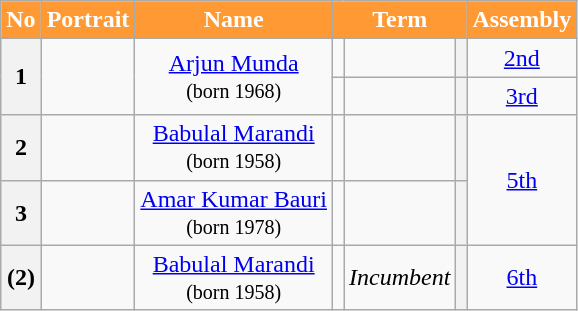<table class="wikitable">
<tr>
<th style="background-color:#FF9933; color:white">No</th>
<th style="background-color:#FF9933; color:white">Portrait</th>
<th style="background-color:#FF9933; color:white">Name</th>
<th colspan="3" style="background-color:#FF9933; color:white">Term</th>
<th style="background-color:#FF9933; color:white">Assembly</th>
</tr>
<tr style="text-align:center;">
<th rowspan="2">1</th>
<td rowspan="2"></td>
<td rowspan="2"><a href='#'>Arjun Munda</a><br><small>(born 1968)</small></td>
<td></td>
<td></td>
<th></th>
<td><a href='#'>2nd</a></td>
</tr>
<tr style="text-align:center;">
<td></td>
<td></td>
<th></th>
<td><a href='#'>3rd</a></td>
</tr>
<tr style="text-align:center;">
<th>2</th>
<td></td>
<td><a href='#'>Babulal Marandi</a><br><small>(born 1958)</small></td>
<td></td>
<td></td>
<th></th>
<td rowspan=2><a href='#'>5th</a></td>
</tr>
<tr style="text-align:center;">
<th>3</th>
<td></td>
<td><a href='#'>Amar Kumar Bauri</a><br><small>(born 1978)</small></td>
<td></td>
<td></td>
<th></th>
</tr>
<tr style="text-align:center;">
<th>(2)</th>
<td></td>
<td><a href='#'>Babulal Marandi</a><br><small>(born 1958)</small></td>
<td></td>
<td><em>Incumbent</em></td>
<th></th>
<td><a href='#'>6th</a></td>
</tr>
</table>
